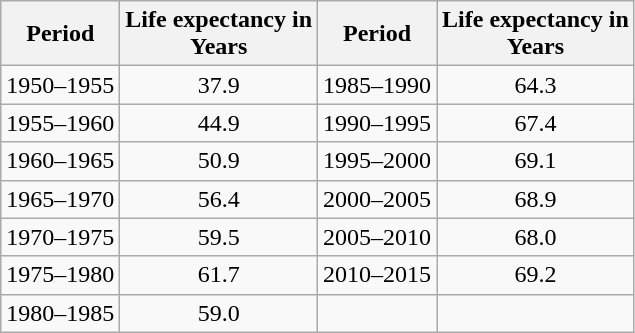<table class="wikitable" style="text-align:center">
<tr>
<th>Period</th>
<th>Life expectancy in<br>Years</th>
<th>Period</th>
<th>Life expectancy in<br>Years</th>
</tr>
<tr>
<td>1950–1955</td>
<td>37.9</td>
<td>1985–1990</td>
<td>64.3</td>
</tr>
<tr>
<td>1955–1960</td>
<td>44.9</td>
<td>1990–1995</td>
<td>67.4</td>
</tr>
<tr>
<td>1960–1965</td>
<td>50.9</td>
<td>1995–2000</td>
<td>69.1</td>
</tr>
<tr>
<td>1965–1970</td>
<td>56.4</td>
<td>2000–2005</td>
<td>68.9</td>
</tr>
<tr>
<td>1970–1975</td>
<td>59.5</td>
<td>2005–2010</td>
<td>68.0</td>
</tr>
<tr>
<td>1975–1980</td>
<td>61.7</td>
<td>2010–2015</td>
<td>69.2</td>
</tr>
<tr>
<td>1980–1985</td>
<td>59.0</td>
<td></td>
<td></td>
</tr>
</table>
